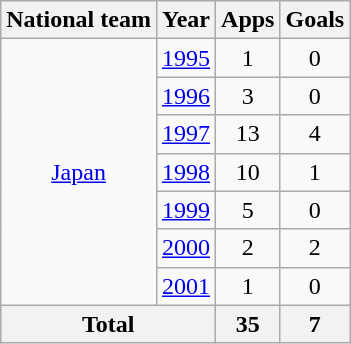<table class="wikitable" style="text-align:center">
<tr>
<th>National team</th>
<th>Year</th>
<th>Apps</th>
<th>Goals</th>
</tr>
<tr>
<td rowspan="7"><a href='#'>Japan</a></td>
<td><a href='#'>1995</a></td>
<td>1</td>
<td>0</td>
</tr>
<tr>
<td><a href='#'>1996</a></td>
<td>3</td>
<td>0</td>
</tr>
<tr>
<td><a href='#'>1997</a></td>
<td>13</td>
<td>4</td>
</tr>
<tr>
<td><a href='#'>1998</a></td>
<td>10</td>
<td>1</td>
</tr>
<tr>
<td><a href='#'>1999</a></td>
<td>5</td>
<td>0</td>
</tr>
<tr>
<td><a href='#'>2000</a></td>
<td>2</td>
<td>2</td>
</tr>
<tr>
<td><a href='#'>2001</a></td>
<td>1</td>
<td>0</td>
</tr>
<tr>
<th colspan="2">Total</th>
<th>35</th>
<th>7</th>
</tr>
</table>
